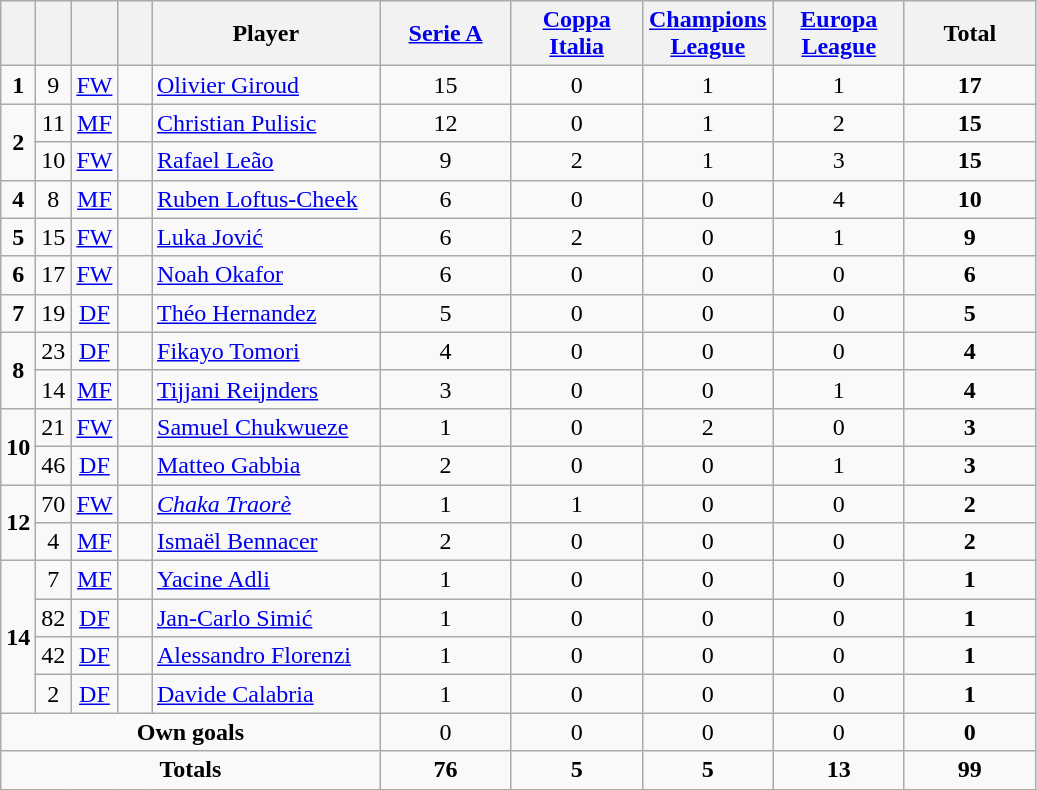<table class="wikitable" style="text-align:center">
<tr>
<th width=15></th>
<th width=15></th>
<th width=15></th>
<th width=15></th>
<th width=145>Player</th>
<th width=80><a href='#'>Serie A</a></th>
<th width=80><a href='#'>Coppa Italia</a></th>
<th width=80><a href='#'>Champions League</a></th>
<th width=80><a href='#'>Europa League</a></th>
<th width=80>Total</th>
</tr>
<tr>
<td><strong>1</strong></td>
<td>9</td>
<td><a href='#'>FW</a></td>
<td></td>
<td align=left><a href='#'>Olivier Giroud</a></td>
<td>15</td>
<td>0</td>
<td>1</td>
<td>1</td>
<td><strong>17</strong></td>
</tr>
<tr>
<td rowspan=2><strong>2</strong></td>
<td>11</td>
<td><a href='#'>MF</a></td>
<td></td>
<td align=left><a href='#'>Christian Pulisic</a></td>
<td>12</td>
<td>0</td>
<td>1</td>
<td>2</td>
<td><strong>15</strong></td>
</tr>
<tr>
<td>10</td>
<td><a href='#'>FW</a></td>
<td></td>
<td align=left><a href='#'>Rafael Leão</a></td>
<td>9</td>
<td>2</td>
<td>1</td>
<td>3</td>
<td><strong>15</strong></td>
</tr>
<tr>
<td><strong>4</strong></td>
<td>8</td>
<td><a href='#'>MF</a></td>
<td></td>
<td align=left><a href='#'>Ruben Loftus-Cheek</a></td>
<td>6</td>
<td>0</td>
<td>0</td>
<td>4</td>
<td><strong>10</strong></td>
</tr>
<tr>
<td><strong>5</strong></td>
<td>15</td>
<td><a href='#'>FW</a></td>
<td></td>
<td align=left><a href='#'>Luka Jović</a></td>
<td>6</td>
<td>2</td>
<td>0</td>
<td>1</td>
<td><strong>9</strong></td>
</tr>
<tr>
<td><strong>6</strong></td>
<td>17</td>
<td><a href='#'>FW</a></td>
<td></td>
<td align=left><a href='#'>Noah Okafor</a></td>
<td>6</td>
<td>0</td>
<td>0</td>
<td>0</td>
<td><strong>6</strong></td>
</tr>
<tr>
<td><strong>7</strong></td>
<td>19</td>
<td><a href='#'>DF</a></td>
<td></td>
<td align=left><a href='#'>Théo Hernandez</a></td>
<td>5</td>
<td>0</td>
<td>0</td>
<td>0</td>
<td><strong>5</strong></td>
</tr>
<tr>
<td rowspan=2><strong>8</strong></td>
<td>23</td>
<td><a href='#'>DF</a></td>
<td></td>
<td align=left><a href='#'>Fikayo Tomori</a></td>
<td>4</td>
<td>0</td>
<td>0</td>
<td>0</td>
<td><strong>4</strong></td>
</tr>
<tr>
<td>14</td>
<td><a href='#'>MF</a></td>
<td></td>
<td align=left><a href='#'>Tijjani Reijnders</a></td>
<td>3</td>
<td>0</td>
<td>0</td>
<td>1</td>
<td><strong>4</strong></td>
</tr>
<tr>
<td rowspan=2><strong>10</strong></td>
<td>21</td>
<td><a href='#'>FW</a></td>
<td></td>
<td align=left><a href='#'>Samuel Chukwueze</a></td>
<td>1</td>
<td>0</td>
<td>2</td>
<td>0</td>
<td><strong>3</strong></td>
</tr>
<tr>
<td>46</td>
<td><a href='#'>DF</a></td>
<td></td>
<td align=left><a href='#'>Matteo Gabbia</a></td>
<td>2</td>
<td>0</td>
<td>0</td>
<td>1</td>
<td><strong>3</strong></td>
</tr>
<tr>
<td rowspan=2><strong>12</strong></td>
<td>70</td>
<td><a href='#'>FW</a></td>
<td></td>
<td align=left><em><a href='#'>Chaka Traorè</a></em></td>
<td>1</td>
<td>1</td>
<td>0</td>
<td>0</td>
<td><strong>2</strong></td>
</tr>
<tr>
<td>4</td>
<td><a href='#'>MF</a></td>
<td></td>
<td align=left><a href='#'>Ismaël Bennacer</a></td>
<td>2</td>
<td>0</td>
<td>0</td>
<td>0</td>
<td><strong>2</strong></td>
</tr>
<tr>
<td rowspan=4><strong>14</strong></td>
<td>7</td>
<td><a href='#'>MF</a></td>
<td></td>
<td align=left><a href='#'>Yacine Adli</a></td>
<td>1</td>
<td>0</td>
<td>0</td>
<td>0</td>
<td><strong>1</strong></td>
</tr>
<tr>
<td>82</td>
<td><a href='#'>DF</a></td>
<td></td>
<td align=left><a href='#'>Jan-Carlo Simić</a></td>
<td>1</td>
<td>0</td>
<td>0</td>
<td>0</td>
<td><strong>1</strong></td>
</tr>
<tr>
<td>42</td>
<td><a href='#'>DF</a></td>
<td></td>
<td align=left><a href='#'>Alessandro Florenzi</a></td>
<td>1</td>
<td>0</td>
<td>0</td>
<td>0</td>
<td><strong>1</strong></td>
</tr>
<tr>
<td>2</td>
<td><a href='#'>DF</a></td>
<td></td>
<td align=left><a href='#'>Davide Calabria</a></td>
<td>1</td>
<td>0</td>
<td>0</td>
<td>0</td>
<td><strong>1</strong></td>
</tr>
<tr>
<td colspan=5><strong>Own goals</strong></td>
<td>0</td>
<td>0</td>
<td>0</td>
<td>0</td>
<td><strong>0</strong></td>
</tr>
<tr>
<td colspan=5><strong>Totals</strong></td>
<td><strong>76</strong></td>
<td><strong>5</strong></td>
<td><strong>5</strong></td>
<td><strong>13</strong></td>
<td><strong>99</strong></td>
</tr>
</table>
